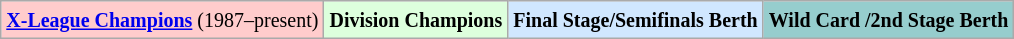<table class="wikitable">
<tr>
<td bgcolor="#FFCCCC"><small><strong><a href='#'>X-League Champions</a></strong> (1987–present)</small></td>
<td bgcolor="#DDFFDD"><small><strong>Division Champions</strong></small></td>
<td bgcolor="#D0E7FF"><small><strong>Final Stage/Semifinals Berth</strong></small></td>
<td bgcolor="#96CDCD"><small><strong>Wild Card /2nd Stage Berth</strong></small></td>
</tr>
</table>
